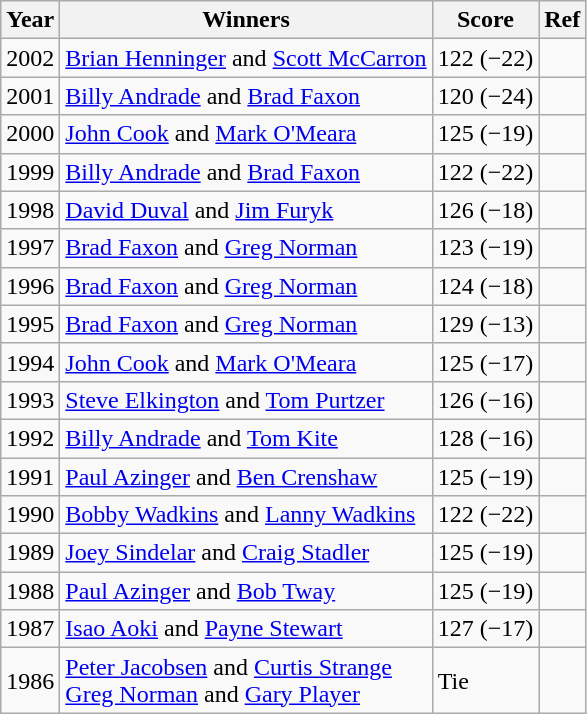<table class=wikitable>
<tr>
<th>Year</th>
<th>Winners</th>
<th>Score</th>
<th>Ref</th>
</tr>
<tr>
<td>2002</td>
<td><a href='#'>Brian Henninger</a> and <a href='#'>Scott McCarron</a></td>
<td>122 (−22)</td>
<td></td>
</tr>
<tr>
<td>2001</td>
<td><a href='#'>Billy Andrade</a> and <a href='#'>Brad Faxon</a></td>
<td>120 (−24)</td>
<td></td>
</tr>
<tr>
<td>2000</td>
<td><a href='#'>John Cook</a> and <a href='#'>Mark O'Meara</a></td>
<td>125 (−19)</td>
<td></td>
</tr>
<tr>
<td>1999</td>
<td><a href='#'>Billy Andrade</a> and <a href='#'>Brad Faxon</a></td>
<td>122 (−22)</td>
<td></td>
</tr>
<tr>
<td>1998</td>
<td><a href='#'>David Duval</a> and <a href='#'>Jim Furyk</a></td>
<td>126 (−18)</td>
<td></td>
</tr>
<tr>
<td>1997</td>
<td><a href='#'>Brad Faxon</a> and <a href='#'>Greg Norman</a></td>
<td>123 (−19)</td>
<td></td>
</tr>
<tr>
<td>1996</td>
<td><a href='#'>Brad Faxon</a> and <a href='#'>Greg Norman</a></td>
<td>124 (−18)</td>
<td></td>
</tr>
<tr>
<td>1995</td>
<td><a href='#'>Brad Faxon</a> and <a href='#'>Greg Norman</a></td>
<td>129 (−13)</td>
<td></td>
</tr>
<tr>
<td>1994</td>
<td><a href='#'>John Cook</a> and <a href='#'>Mark O'Meara</a></td>
<td>125 (−17)</td>
<td></td>
</tr>
<tr>
<td>1993</td>
<td><a href='#'>Steve Elkington</a> and <a href='#'>Tom Purtzer</a></td>
<td>126 (−16)</td>
<td></td>
</tr>
<tr>
<td>1992</td>
<td><a href='#'>Billy Andrade</a> and <a href='#'>Tom Kite</a></td>
<td>128 (−16)</td>
<td></td>
</tr>
<tr>
<td>1991</td>
<td><a href='#'>Paul Azinger</a> and <a href='#'>Ben Crenshaw</a></td>
<td>125 (−19)</td>
<td></td>
</tr>
<tr>
<td>1990</td>
<td><a href='#'>Bobby Wadkins</a> and <a href='#'>Lanny Wadkins</a></td>
<td>122 (−22)</td>
<td></td>
</tr>
<tr>
<td>1989</td>
<td><a href='#'>Joey Sindelar</a> and <a href='#'>Craig Stadler</a></td>
<td>125 (−19)</td>
<td></td>
</tr>
<tr>
<td>1988</td>
<td><a href='#'>Paul Azinger</a> and <a href='#'>Bob Tway</a></td>
<td>125 (−19)</td>
<td></td>
</tr>
<tr>
<td>1987</td>
<td><a href='#'>Isao Aoki</a> and <a href='#'>Payne Stewart</a></td>
<td>127 (−17)</td>
<td></td>
</tr>
<tr>
<td>1986</td>
<td><a href='#'>Peter Jacobsen</a> and <a href='#'>Curtis Strange</a><br><a href='#'>Greg Norman</a> and <a href='#'>Gary Player</a></td>
<td>Tie</td>
<td></td>
</tr>
</table>
